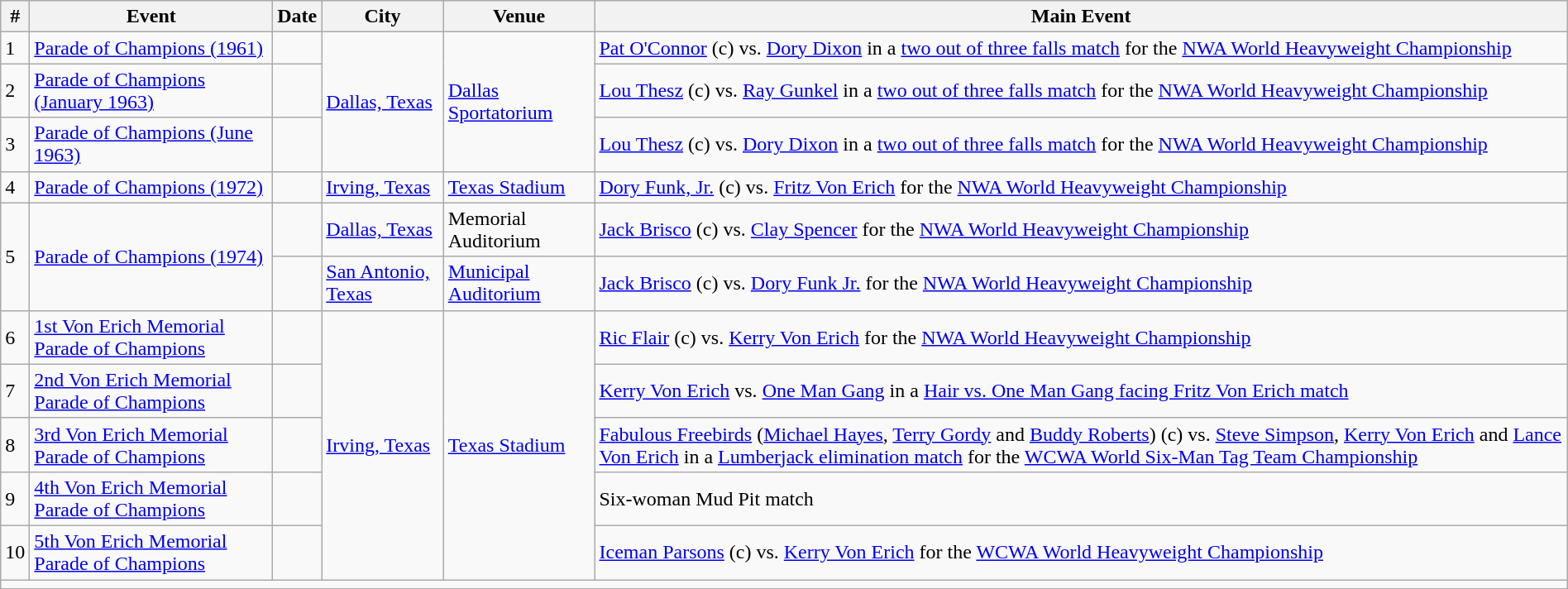<table class="wikitable" align="center" width="100%">
<tr>
<th>#</th>
<th>Event</th>
<th>Date</th>
<th>City</th>
<th>Venue</th>
<th>Main Event</th>
</tr>
<tr>
<td>1</td>
<td><a href='#'>Parade of Champions (1961)</a></td>
<td></td>
<td rowspan="3"><a href='#'>Dallas, Texas</a></td>
<td rowspan="3"><a href='#'>Dallas Sportatorium</a></td>
<td><a href='#'>Pat O'Connor</a> (c) vs. <a href='#'>Dory Dixon</a> in a <a href='#'>two out of three falls match</a> for the <a href='#'>NWA World Heavyweight Championship</a></td>
</tr>
<tr>
<td>2</td>
<td><a href='#'>Parade of Champions (January 1963)</a></td>
<td></td>
<td><a href='#'>Lou Thesz</a> (c) vs. <a href='#'>Ray Gunkel</a> in a <a href='#'>two out of three falls match</a> for the <a href='#'>NWA World Heavyweight Championship</a></td>
</tr>
<tr>
<td>3</td>
<td><a href='#'>Parade of Champions (June 1963)</a></td>
<td></td>
<td><a href='#'>Lou Thesz</a> (c) vs. <a href='#'>Dory Dixon</a> in a <a href='#'>two out of three falls match</a> for the <a href='#'>NWA World Heavyweight Championship</a></td>
</tr>
<tr>
<td>4</td>
<td><a href='#'>Parade of Champions (1972)</a></td>
<td></td>
<td><a href='#'>Irving, Texas</a></td>
<td><a href='#'>Texas Stadium</a></td>
<td><a href='#'>Dory Funk, Jr.</a> (c) vs. <a href='#'>Fritz Von Erich</a> for the <a href='#'>NWA World Heavyweight Championship</a></td>
</tr>
<tr>
<td rowspan="2">5</td>
<td rowspan="2"><a href='#'>Parade of Champions (1974)</a></td>
<td></td>
<td><a href='#'>Dallas, Texas</a></td>
<td>Memorial Auditorium</td>
<td><a href='#'>Jack Brisco</a> (c) vs. <a href='#'>Clay Spencer</a> for the <a href='#'>NWA World Heavyweight Championship</a></td>
</tr>
<tr>
<td></td>
<td><a href='#'>San Antonio, Texas</a></td>
<td><a href='#'>Municipal Auditorium</a></td>
<td><a href='#'>Jack Brisco</a> (c) vs. <a href='#'>Dory Funk Jr.</a> for the <a href='#'>NWA World Heavyweight Championship</a></td>
</tr>
<tr>
<td>6</td>
<td><a href='#'>1st Von Erich Memorial Parade of Champions</a></td>
<td></td>
<td rowspan="5"><a href='#'>Irving, Texas</a></td>
<td rowspan="5"><a href='#'>Texas Stadium</a></td>
<td><a href='#'>Ric Flair</a> (c) vs. <a href='#'>Kerry Von Erich</a> for the <a href='#'>NWA World Heavyweight Championship</a></td>
</tr>
<tr>
<td>7</td>
<td><a href='#'>2nd Von Erich Memorial Parade of Champions</a></td>
<td></td>
<td><a href='#'>Kerry Von Erich</a> vs. <a href='#'>One Man Gang</a> in a <a href='#'>Hair vs. One Man Gang facing Fritz Von Erich match</a></td>
</tr>
<tr>
<td>8</td>
<td><a href='#'>3rd Von Erich Memorial Parade of Champions</a></td>
<td></td>
<td><a href='#'>Fabulous Freebirds</a> (<a href='#'>Michael Hayes</a>, <a href='#'>Terry Gordy</a> and <a href='#'>Buddy Roberts</a>) (c) vs. <a href='#'>Steve Simpson</a>, <a href='#'>Kerry Von Erich</a> and <a href='#'>Lance Von Erich</a> in a <a href='#'>Lumberjack elimination match</a> for the <a href='#'>WCWA World Six-Man Tag Team Championship</a></td>
</tr>
<tr>
<td>9</td>
<td><a href='#'>4th Von Erich Memorial Parade of Champions</a></td>
<td></td>
<td>Six-woman Mud Pit match</td>
</tr>
<tr>
<td>10</td>
<td><a href='#'>5th Von Erich Memorial Parade of Champions</a></td>
<td></td>
<td><a href='#'>Iceman Parsons</a> (c) vs. <a href='#'>Kerry Von Erich</a> for the <a href='#'>WCWA World Heavyweight Championship</a></td>
</tr>
<tr>
<td colspan="10"></td>
</tr>
<tr>
</tr>
</table>
